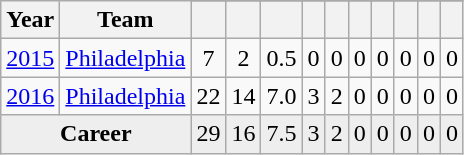<table class="wikitable sortable" style="text-align:center">
<tr>
<th rowspan=2>Year</th>
<th rowspan=2>Team</th>
</tr>
<tr>
<th></th>
<th></th>
<th></th>
<th></th>
<th></th>
<th></th>
<th></th>
<th></th>
<th></th>
<th></th>
</tr>
<tr>
<td><a href='#'>2015</a></td>
<td><a href='#'>Philadelphia</a></td>
<td>7</td>
<td>2</td>
<td>0.5</td>
<td>0</td>
<td>0</td>
<td>0</td>
<td>0</td>
<td>0</td>
<td>0</td>
<td>0</td>
</tr>
<tr>
<td><a href='#'>2016</a></td>
<td><a href='#'>Philadelphia</a></td>
<td>22</td>
<td>14</td>
<td>7.0</td>
<td>3</td>
<td>2</td>
<td>0</td>
<td>0</td>
<td>0</td>
<td>0</td>
<td>0</td>
</tr>
<tr class="sortbottom" style="background:#eee;">
<td colspan=2><strong>Career</strong></td>
<td>29</td>
<td>16</td>
<td>7.5</td>
<td>3</td>
<td>2</td>
<td>0</td>
<td>0</td>
<td>0</td>
<td>0</td>
<td>0</td>
</tr>
</table>
